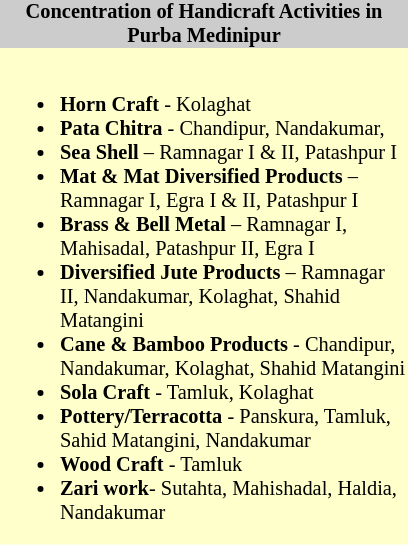<table class="toccolours" style="float: left; margin-right: 1em; font-size: 85%; background:#ffffcc; color:black; width:20em; max-width: 25%;" cellspacing="0" cellpadding="0">
<tr>
<th style="background-color:#cccccc;">Concentration of Handicraft Activities in Purba Medinipur</th>
</tr>
<tr>
<td style="text-align: left;"><br><ul><li><strong>Horn Craft</strong> - Kolaghat</li><li><strong>Pata Chitra</strong> - Chandipur, Nandakumar,</li><li><strong>Sea Shell</strong> – Ramnagar I & II, Patashpur I</li><li><strong>Mat & Mat Diversified Products</strong> – Ramnagar I, Egra I & II, Patashpur I</li><li><strong>Brass & Bell Metal</strong> – Ramnagar I, Mahisadal, Patashpur II, Egra I</li><li><strong>Diversified Jute Products</strong> – Ramnagar II, Nandakumar, Kolaghat, Shahid Matangini</li><li><strong>Cane & Bamboo Products</strong> - Chandipur, Nandakumar, Kolaghat, Shahid Matangini</li><li><strong>Sola Craft</strong> - Tamluk, Kolaghat</li><li><strong>Pottery/Terracotta</strong> - Panskura, Tamluk, Sahid Matangini, Nandakumar</li><li><strong>Wood Craft</strong> - Tamluk</li><li><strong>Zari work</strong>- Sutahta, Mahishadal, Haldia, Nandakumar</li></ul></td>
</tr>
</table>
